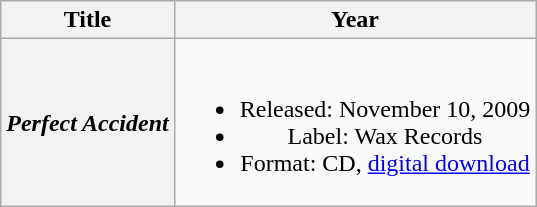<table class="wikitable plainrowheaders" style="text-align:center;" border="1">
<tr>
<th scope="col">Title</th>
<th scope="col">Year</th>
</tr>
<tr>
<th scope="row"><em>Perfect Accident</em></th>
<td><br><ul><li>Released: November 10, 2009</li><li>Label: Wax Records</li><li>Format: CD, <a href='#'>digital download</a></li></ul></td>
</tr>
</table>
